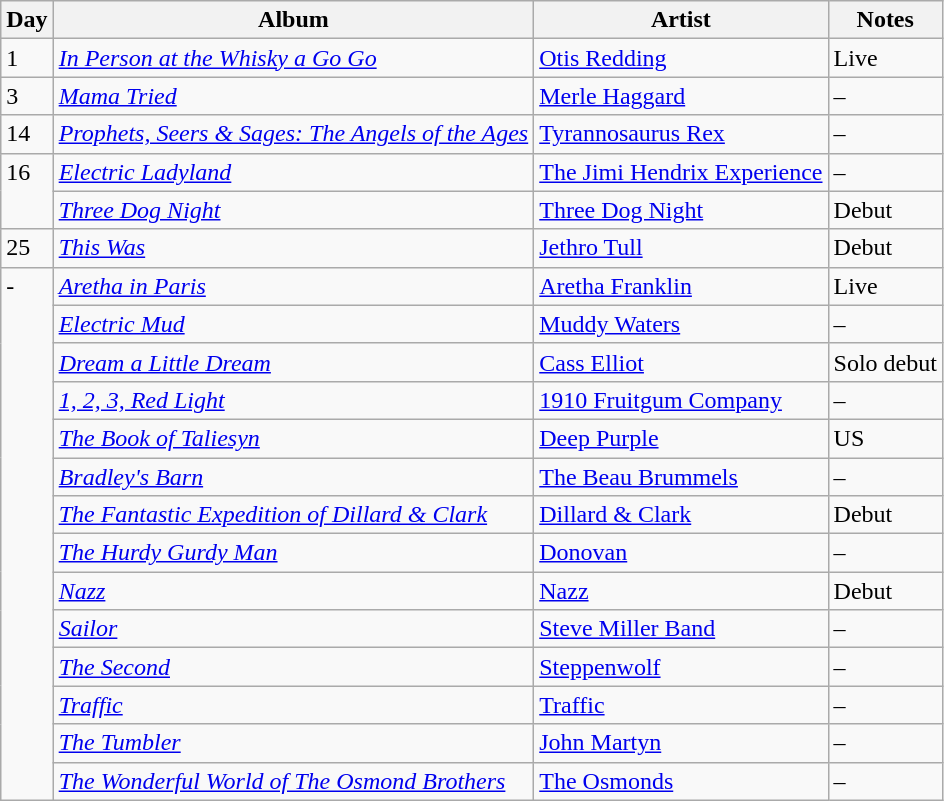<table class="wikitable">
<tr>
<th>Day</th>
<th>Album</th>
<th>Artist</th>
<th>Notes</th>
</tr>
<tr>
<td rowspan="1" valign="top">1</td>
<td><em><a href='#'>In Person at the Whisky a Go Go</a></em></td>
<td><a href='#'>Otis Redding</a></td>
<td>Live</td>
</tr>
<tr>
<td rowspan="1" valign="top">3</td>
<td><em><a href='#'>Mama Tried</a></em></td>
<td><a href='#'>Merle Haggard</a></td>
<td>–</td>
</tr>
<tr>
<td rowspan="1" valign="top">14</td>
<td><em><a href='#'>Prophets, Seers & Sages: The Angels of the Ages</a></em></td>
<td><a href='#'>Tyrannosaurus Rex</a></td>
<td>–</td>
</tr>
<tr>
<td rowspan="2" valign="top">16</td>
<td><em><a href='#'>Electric Ladyland</a></em></td>
<td><a href='#'>The Jimi Hendrix Experience</a></td>
<td>–</td>
</tr>
<tr>
<td><em><a href='#'>Three Dog Night</a></em></td>
<td><a href='#'>Three Dog Night</a></td>
<td>Debut</td>
</tr>
<tr>
<td rowspan="1" valign="top">25</td>
<td><em><a href='#'>This Was</a></em></td>
<td><a href='#'>Jethro Tull</a></td>
<td>Debut</td>
</tr>
<tr>
<td rowspan="14" valign="top">-</td>
<td><em><a href='#'>Aretha in Paris</a></em></td>
<td><a href='#'>Aretha Franklin</a></td>
<td>Live</td>
</tr>
<tr>
<td><em><a href='#'>Electric Mud</a></em></td>
<td><a href='#'>Muddy Waters</a></td>
<td>–</td>
</tr>
<tr>
<td><em><a href='#'>Dream a Little Dream</a></em></td>
<td><a href='#'>Cass Elliot</a></td>
<td>Solo debut</td>
</tr>
<tr>
<td><em><a href='#'>1, 2, 3, Red Light</a></em></td>
<td><a href='#'>1910 Fruitgum Company</a></td>
<td>–</td>
</tr>
<tr>
<td><em><a href='#'>The Book of Taliesyn</a></em></td>
<td><a href='#'>Deep Purple</a></td>
<td>US</td>
</tr>
<tr>
<td><em><a href='#'>Bradley's Barn</a></em></td>
<td><a href='#'>The Beau Brummels</a></td>
<td>–</td>
</tr>
<tr>
<td><em><a href='#'>The Fantastic Expedition of Dillard & Clark</a></em></td>
<td><a href='#'>Dillard & Clark</a></td>
<td>Debut</td>
</tr>
<tr>
<td><em><a href='#'>The Hurdy Gurdy Man</a></em></td>
<td><a href='#'>Donovan</a></td>
<td>–</td>
</tr>
<tr>
<td><em><a href='#'>Nazz</a></em></td>
<td><a href='#'>Nazz</a></td>
<td>Debut</td>
</tr>
<tr>
<td><em><a href='#'>Sailor</a></em></td>
<td><a href='#'>Steve Miller Band</a></td>
<td>–</td>
</tr>
<tr>
<td><em><a href='#'>The Second</a></em></td>
<td><a href='#'>Steppenwolf</a></td>
<td>–</td>
</tr>
<tr>
<td><em><a href='#'>Traffic</a></em></td>
<td><a href='#'>Traffic</a></td>
<td>–</td>
</tr>
<tr>
<td><em><a href='#'>The Tumbler</a></em></td>
<td><a href='#'>John Martyn</a></td>
<td>–</td>
</tr>
<tr>
<td><em><a href='#'>The Wonderful World of The Osmond Brothers</a></em></td>
<td><a href='#'>The Osmonds</a></td>
<td>–</td>
</tr>
</table>
